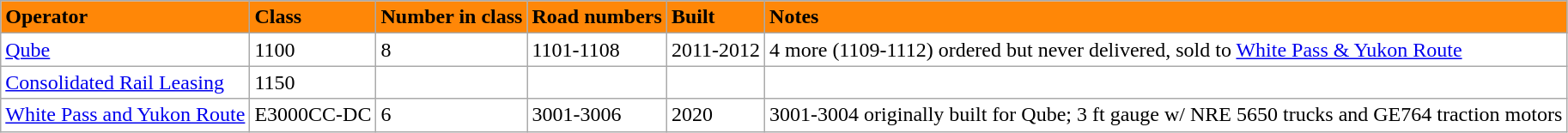<table class="wikitable sortable">
<tr bgcolor="#FF8707">
<td><strong>Operator</strong></td>
<td><strong>Class</strong></td>
<td><strong>Number in class</strong></td>
<td><strong>Road numbers</strong></td>
<td><strong>Built</strong></td>
<td><strong>Notes</strong></td>
</tr>
<tr bgcolor="#FFFFFF">
<td><a href='#'>Qube</a></td>
<td>1100</td>
<td>8</td>
<td>1101-1108</td>
<td>2011-2012</td>
<td>4 more (1109-1112) ordered but never delivered, sold to <a href='#'>White Pass & Yukon Route</a></td>
</tr>
<tr bgcolor="#FFFFFF">
<td><a href='#'>Consolidated Rail Leasing</a></td>
<td>1150</td>
<td></td>
<td></td>
<td></td>
<td></td>
</tr>
<tr bgcolor="#FFFFFF">
<td><a href='#'>White Pass and Yukon Route</a></td>
<td>E3000CC-DC</td>
<td>6</td>
<td>3001-3006</td>
<td>2020</td>
<td>3001-3004 originally built for Qube; 3 ft gauge w/ NRE 5650 trucks and GE764 traction motors</td>
</tr>
</table>
